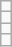<table class="wikitable">
<tr>
<td></td>
</tr>
<tr>
<td></td>
</tr>
<tr>
<td></td>
</tr>
<tr>
<td></td>
</tr>
</table>
